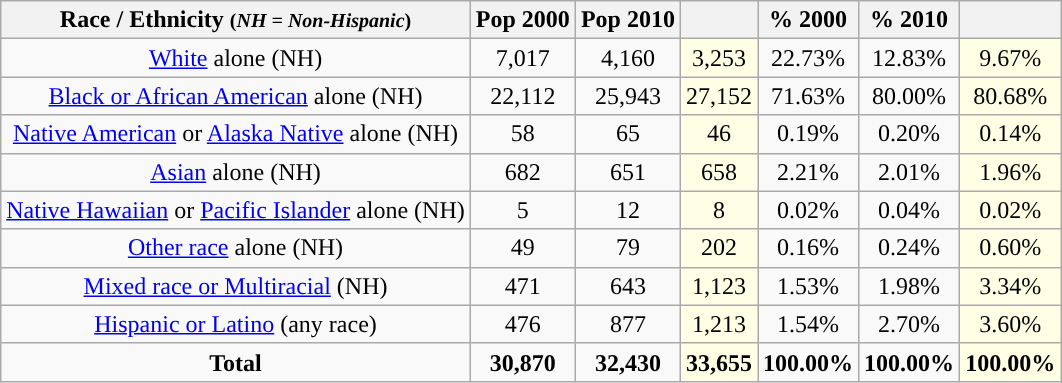<table class="wikitable" style="text-align:center;">
<tr>
<th>Race / Ethnicity <small>(<em>NH = Non-Hispanic</em>)</small></th>
<th>Pop 2000</th>
<th>Pop 2010</th>
<th></th>
<th>% 2000</th>
<th>% 2010</th>
<th></th>
</tr>
<tr>
<td><a href='#'>White</a> alone (NH)</td>
<td>7,017</td>
<td>4,160</td>
<td style='background: #ffffe6;'>3,253</td>
<td>22.73%</td>
<td>12.83%</td>
<td style='background: #ffffe6;'>9.67%</td>
</tr>
<tr>
<td><a href='#'>Black or African American</a> alone (NH)</td>
<td>22,112</td>
<td>25,943</td>
<td style='background: #ffffe6;'>27,152</td>
<td>71.63%</td>
<td>80.00%</td>
<td style='background: #ffffe6;'>80.68%</td>
</tr>
<tr>
<td><a href='#'>Native American</a> or <a href='#'>Alaska Native</a> alone (NH)</td>
<td>58</td>
<td>65</td>
<td style='background: #ffffe6;'>46</td>
<td>0.19%</td>
<td>0.20%</td>
<td style='background: #ffffe6;'>0.14%</td>
</tr>
<tr>
<td><a href='#'>Asian</a> alone (NH)</td>
<td>682</td>
<td>651</td>
<td style='background: #ffffe6;'>658</td>
<td>2.21%</td>
<td>2.01%</td>
<td style='background: #ffffe6;'>1.96%</td>
</tr>
<tr>
<td><a href='#'>Native Hawaiian</a> or <a href='#'>Pacific Islander</a> alone (NH)</td>
<td>5</td>
<td>12</td>
<td style='background: #ffffe6;'>8</td>
<td>0.02%</td>
<td>0.04%</td>
<td style='background: #ffffe6;'>0.02%</td>
</tr>
<tr>
<td><a href='#'>Other race</a> alone (NH)</td>
<td>49</td>
<td>79</td>
<td style='background: #ffffe6;'>202</td>
<td>0.16%</td>
<td>0.24%</td>
<td style='background: #ffffe6;'>0.60%</td>
</tr>
<tr>
<td><a href='#'>Mixed race or Multiracial</a> (NH)</td>
<td>471</td>
<td>643</td>
<td style='background: #ffffe6;'>1,123</td>
<td>1.53%</td>
<td>1.98%</td>
<td style='background: #ffffe6;'>3.34%</td>
</tr>
<tr>
<td><a href='#'>Hispanic or Latino</a> (any race)</td>
<td>476</td>
<td>877</td>
<td style='background: #ffffe6;'>1,213</td>
<td>1.54%</td>
<td>2.70%</td>
<td style='background: #ffffe6;'>3.60%</td>
</tr>
<tr>
<td><strong>Total</strong></td>
<td><strong>30,870</strong></td>
<td><strong>32,430</strong></td>
<td style='background: #ffffe6;'><strong>33,655</strong></td>
<td><strong>100.00%</strong></td>
<td><strong>100.00%</strong></td>
<td style='background: #ffffe6;'><strong>100.00%</strong></td>
</tr>
</table>
